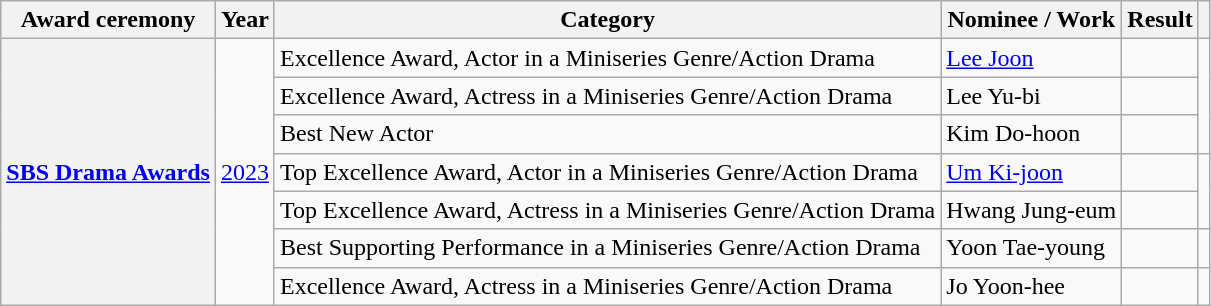<table class="wikitable plainrowheaders sortable">
<tr>
<th scope="col">Award ceremony</th>
<th scope="col">Year</th>
<th scope="col">Category</th>
<th scope="col">Nominee / Work</th>
<th scope="col">Result</th>
<th scope="col" class="unsortable"></th>
</tr>
<tr>
<th scope="row"  rowspan="7"><a href='#'>SBS Drama Awards</a></th>
<td rowspan="7" style="text-align:center"><a href='#'>2023</a></td>
<td>Excellence Award, Actor in a Miniseries Genre/Action Drama</td>
<td><a href='#'>Lee Joon</a></td>
<td></td>
<td rowspan="3" style="text-align:center"></td>
</tr>
<tr>
<td>Excellence Award, Actress in a Miniseries Genre/Action Drama</td>
<td>Lee Yu-bi</td>
<td></td>
</tr>
<tr>
<td>Best New Actor</td>
<td>Kim Do-hoon</td>
<td></td>
</tr>
<tr>
<td>Top Excellence Award, Actor in a Miniseries Genre/Action Drama</td>
<td><a href='#'>Um Ki-joon</a></td>
<td></td>
<td rowspan="2" style="text-align:center"></td>
</tr>
<tr>
<td>Top Excellence Award, Actress in a Miniseries Genre/Action Drama</td>
<td>Hwang Jung-eum</td>
<td></td>
</tr>
<tr>
<td>Best Supporting Performance in a Miniseries Genre/Action Drama</td>
<td>Yoon Tae-young</td>
<td></td>
<td style="text-align:center"></td>
</tr>
<tr>
<td>Excellence Award, Actress in a Miniseries Genre/Action Drama</td>
<td>Jo Yoon-hee</td>
<td></td>
<td style="text-align:center"></td>
</tr>
</table>
